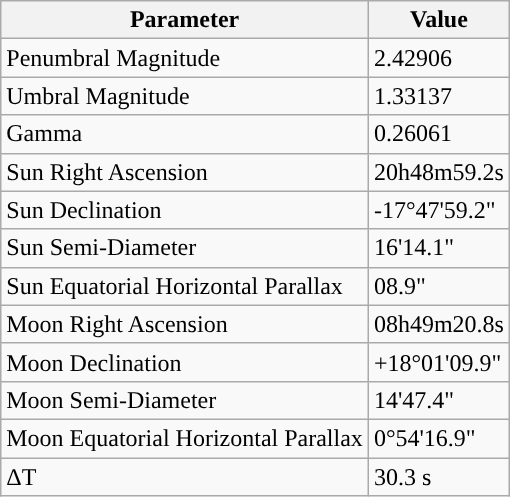<table class="wikitable">
<tr>
<th>Parameter</th>
<th>Value</th>
</tr>
<tr>
<td>Penumbral Magnitude</td>
<td>2.42906</td>
</tr>
<tr>
<td>Umbral Magnitude</td>
<td>1.33137</td>
</tr>
<tr>
<td>Gamma</td>
<td>0.26061</td>
</tr>
<tr>
<td>Sun Right Ascension</td>
<td>20h48m59.2s</td>
</tr>
<tr>
<td>Sun Declination</td>
<td>-17°47'59.2"</td>
</tr>
<tr>
<td>Sun Semi-Diameter</td>
<td>16'14.1"</td>
</tr>
<tr>
<td>Sun Equatorial Horizontal Parallax</td>
<td>08.9"</td>
</tr>
<tr>
<td>Moon Right Ascension</td>
<td>08h49m20.8s</td>
</tr>
<tr>
<td>Moon Declination</td>
<td>+18°01'09.9"</td>
</tr>
<tr>
<td>Moon Semi-Diameter</td>
<td>14'47.4"</td>
</tr>
<tr>
<td>Moon Equatorial Horizontal Parallax</td>
<td>0°54'16.9"</td>
</tr>
<tr>
<td>ΔT</td>
<td>30.3 s</td>
</tr>
</table>
